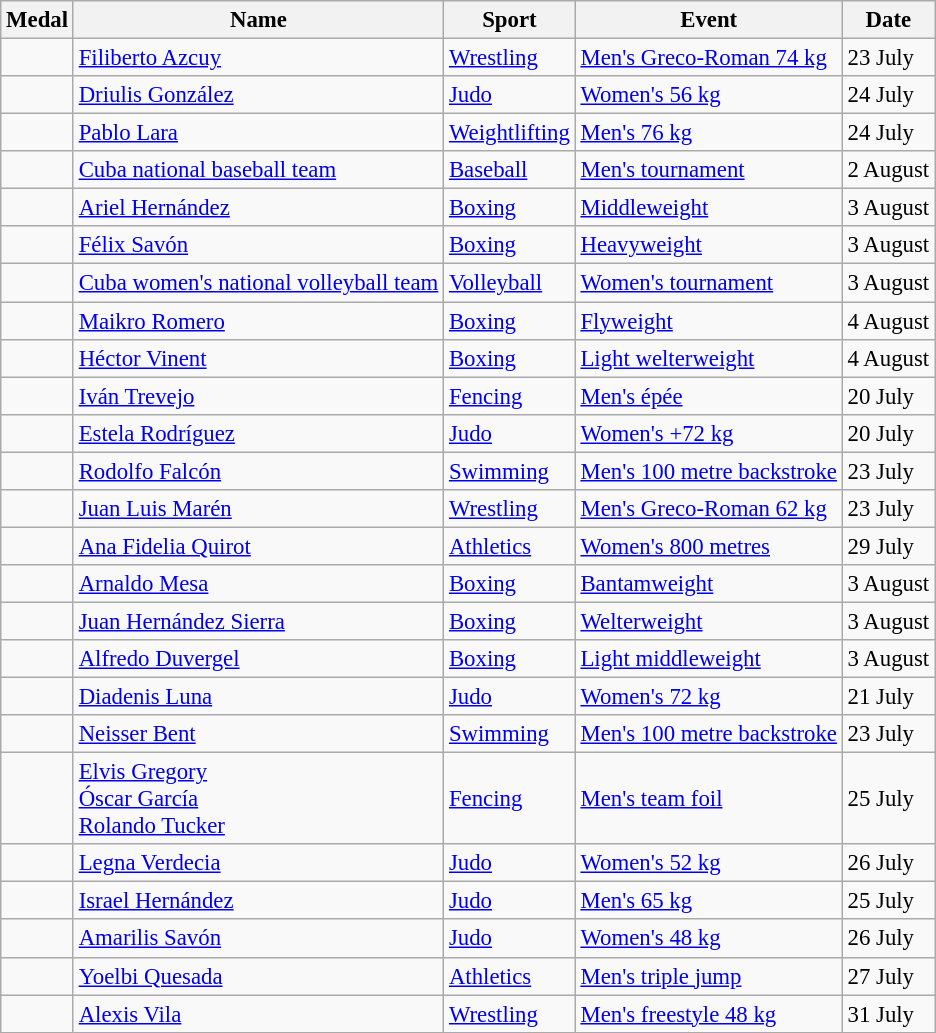<table class="wikitable sortable"  style="font-size:95%">
<tr>
<th>Medal</th>
<th>Name</th>
<th>Sport</th>
<th>Event</th>
<th>Date</th>
</tr>
<tr align=left>
<td></td>
<td><a href='#'>Filiberto Azcuy</a></td>
<td><a href='#'>Wrestling</a></td>
<td><a href='#'>Men's Greco-Roman 74 kg</a></td>
<td>23 July</td>
</tr>
<tr align=left>
<td></td>
<td><a href='#'>Driulis González</a></td>
<td><a href='#'>Judo</a></td>
<td><a href='#'>Women's 56 kg</a></td>
<td>24 July</td>
</tr>
<tr align=left>
<td></td>
<td><a href='#'>Pablo Lara</a></td>
<td><a href='#'>Weightlifting</a></td>
<td><a href='#'>Men's 76 kg</a></td>
<td>24 July</td>
</tr>
<tr align=left>
<td></td>
<td><a href='#'>Cuba national baseball team</a><br></td>
<td><a href='#'>Baseball</a></td>
<td><a href='#'>Men's tournament</a></td>
<td>2 August</td>
</tr>
<tr align=left>
<td></td>
<td><a href='#'>Ariel Hernández</a></td>
<td><a href='#'>Boxing</a></td>
<td><a href='#'>Middleweight</a></td>
<td>3 August</td>
</tr>
<tr align=left>
<td></td>
<td><a href='#'>Félix Savón</a></td>
<td><a href='#'>Boxing</a></td>
<td><a href='#'>Heavyweight</a></td>
<td>3 August</td>
</tr>
<tr align=left>
<td></td>
<td><a href='#'>Cuba women's national volleyball team</a><br></td>
<td><a href='#'>Volleyball</a></td>
<td><a href='#'>Women's tournament</a></td>
<td>3 August</td>
</tr>
<tr align=left>
<td></td>
<td><a href='#'>Maikro Romero</a></td>
<td><a href='#'>Boxing</a></td>
<td><a href='#'>Flyweight</a></td>
<td>4 August</td>
</tr>
<tr align=left>
<td></td>
<td><a href='#'>Héctor Vinent</a></td>
<td><a href='#'>Boxing</a></td>
<td><a href='#'>Light welterweight</a></td>
<td>4 August</td>
</tr>
<tr align=left>
<td></td>
<td><a href='#'>Iván Trevejo</a></td>
<td><a href='#'>Fencing</a></td>
<td><a href='#'>Men's épée</a></td>
<td>20 July</td>
</tr>
<tr align=left>
<td></td>
<td><a href='#'>Estela Rodríguez</a></td>
<td><a href='#'>Judo</a></td>
<td><a href='#'>Women's +72 kg</a></td>
<td>20 July</td>
</tr>
<tr align=left>
<td></td>
<td><a href='#'>Rodolfo Falcón</a></td>
<td><a href='#'>Swimming</a></td>
<td><a href='#'>Men's 100 metre backstroke</a></td>
<td>23 July</td>
</tr>
<tr align=left>
<td></td>
<td><a href='#'>Juan Luis Marén</a></td>
<td><a href='#'>Wrestling</a></td>
<td><a href='#'>Men's Greco-Roman 62 kg</a></td>
<td>23 July</td>
</tr>
<tr align=left>
<td></td>
<td><a href='#'>Ana Fidelia Quirot</a></td>
<td><a href='#'>Athletics</a></td>
<td><a href='#'>Women's 800 metres</a></td>
<td>29 July</td>
</tr>
<tr align=left>
<td></td>
<td><a href='#'>Arnaldo Mesa</a></td>
<td><a href='#'>Boxing</a></td>
<td><a href='#'>Bantamweight</a></td>
<td>3 August</td>
</tr>
<tr align=left>
<td></td>
<td><a href='#'>Juan Hernández Sierra</a></td>
<td><a href='#'>Boxing</a></td>
<td><a href='#'>Welterweight</a></td>
<td>3 August</td>
</tr>
<tr align=left>
<td></td>
<td><a href='#'>Alfredo Duvergel</a></td>
<td><a href='#'>Boxing</a></td>
<td><a href='#'>Light middleweight</a></td>
<td>3 August</td>
</tr>
<tr align=left>
<td></td>
<td><a href='#'>Diadenis Luna</a></td>
<td><a href='#'>Judo</a></td>
<td><a href='#'>Women's 72 kg</a></td>
<td>21 July</td>
</tr>
<tr align=left>
<td></td>
<td><a href='#'>Neisser Bent</a></td>
<td><a href='#'>Swimming</a></td>
<td><a href='#'>Men's 100 metre backstroke</a></td>
<td>23 July</td>
</tr>
<tr align=left>
<td></td>
<td><a href='#'>Elvis Gregory</a><br><a href='#'>Óscar García</a><br><a href='#'>Rolando Tucker</a></td>
<td><a href='#'>Fencing</a></td>
<td><a href='#'>Men's team foil</a></td>
<td>25 July</td>
</tr>
<tr align=left>
<td></td>
<td><a href='#'>Legna Verdecia</a></td>
<td><a href='#'>Judo</a></td>
<td><a href='#'>Women's 52 kg</a></td>
<td>26 July</td>
</tr>
<tr align=left>
<td></td>
<td><a href='#'>Israel Hernández</a></td>
<td><a href='#'>Judo</a></td>
<td><a href='#'>Men's 65 kg</a></td>
<td>25 July</td>
</tr>
<tr align=left>
<td></td>
<td><a href='#'>Amarilis Savón</a></td>
<td><a href='#'>Judo</a></td>
<td><a href='#'>Women's 48 kg</a></td>
<td>26 July</td>
</tr>
<tr align=left>
<td></td>
<td><a href='#'>Yoelbi Quesada</a></td>
<td><a href='#'>Athletics</a></td>
<td><a href='#'>Men's triple jump</a></td>
<td>27 July</td>
</tr>
<tr align=left>
<td></td>
<td><a href='#'>Alexis Vila</a></td>
<td><a href='#'>Wrestling</a></td>
<td><a href='#'>Men's freestyle 48 kg</a></td>
<td>31 July</td>
</tr>
</table>
